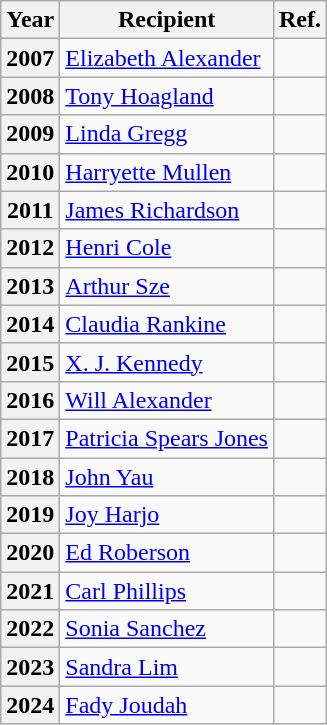<table class="wikitable">
<tr>
<th>Year</th>
<th>Recipient</th>
<th>Ref.</th>
</tr>
<tr>
<th>2007</th>
<td><a href='#'>Elizabeth Alexander</a></td>
<td></td>
</tr>
<tr>
<th>2008</th>
<td><a href='#'>Tony Hoagland</a></td>
<td></td>
</tr>
<tr>
<th>2009</th>
<td><a href='#'>Linda Gregg</a></td>
<td></td>
</tr>
<tr>
<th>2010</th>
<td><a href='#'>Harryette Mullen</a></td>
<td></td>
</tr>
<tr>
<th>2011</th>
<td><a href='#'>James Richardson</a></td>
<td></td>
</tr>
<tr>
<th>2012</th>
<td><a href='#'>Henri Cole</a></td>
<td></td>
</tr>
<tr>
<th>2013</th>
<td><a href='#'>Arthur Sze</a></td>
<td></td>
</tr>
<tr>
<th>2014</th>
<td><a href='#'>Claudia Rankine</a></td>
<td></td>
</tr>
<tr>
<th>2015</th>
<td><a href='#'>X. J. Kennedy</a></td>
<td></td>
</tr>
<tr>
<th>2016</th>
<td><a href='#'>Will Alexander</a></td>
<td></td>
</tr>
<tr>
<th>2017</th>
<td><a href='#'>Patricia Spears Jones</a></td>
<td></td>
</tr>
<tr>
<th>2018</th>
<td><a href='#'>John Yau</a></td>
<td></td>
</tr>
<tr>
<th>2019</th>
<td><a href='#'>Joy Harjo</a></td>
<td></td>
</tr>
<tr>
<th>2020</th>
<td><a href='#'>Ed Roberson</a></td>
<td></td>
</tr>
<tr>
<th>2021</th>
<td><a href='#'>Carl Phillips</a></td>
<td></td>
</tr>
<tr>
<th>2022</th>
<td><a href='#'>Sonia Sanchez</a></td>
<td></td>
</tr>
<tr>
<th>2023</th>
<td><a href='#'>Sandra Lim</a></td>
<td></td>
</tr>
<tr>
<th>2024</th>
<td><a href='#'>Fady Joudah</a></td>
<td></td>
</tr>
</table>
